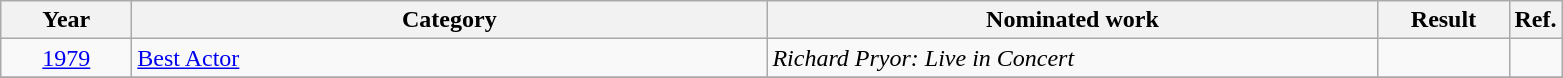<table class=wikitable>
<tr>
<th scope="col" style="width:5em;">Year</th>
<th scope="col" style="width:26em;">Category</th>
<th scope="col" style="width:25em;">Nominated work</th>
<th scope="col" style="width:5em;">Result</th>
<th>Ref.</th>
</tr>
<tr>
<td style="text-align:center;"><a href='#'>1979</a></td>
<td><a href='#'>Best Actor</a></td>
<td><em>Richard Pryor: Live in Concert</em></td>
<td></td>
<td></td>
</tr>
<tr>
</tr>
</table>
